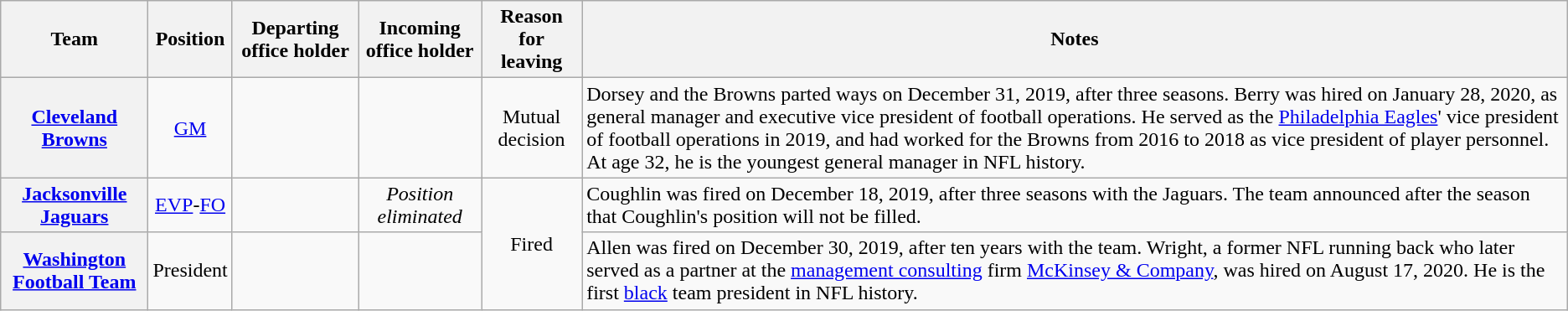<table class="wikitable sortable plainrowheaders">
<tr>
<th scope="col">Team</th>
<th scope="col">Position</th>
<th scope="col">Departing office holder</th>
<th scope="col">Incoming office holder</th>
<th scope="col" class="unsortable">Reason for leaving</th>
<th scope="col">Notes</th>
</tr>
<tr>
<th scope="row" style="text-align:center;"><a href='#'>Cleveland Browns</a></th>
<td style="text-align:center;"><a href='#'>GM</a></td>
<td style="text-align:center;"></td>
<td style="text-align:center;"></td>
<td style="text-align:center;">Mutual decision</td>
<td>Dorsey and the Browns parted ways on December 31, 2019, after three seasons. Berry was hired on January 28, 2020, as general manager and executive vice president of football operations. He served as the <a href='#'>Philadelphia Eagles</a>' vice president of football operations in 2019, and had worked for the Browns from 2016 to 2018 as vice president of player personnel. At age 32, he is the youngest general manager in NFL history.</td>
</tr>
<tr>
<th scope="row" style="text-align:center;"><a href='#'>Jacksonville Jaguars</a></th>
<td style="text-align:center;"><a href='#'>EVP</a>-<a href='#'>FO</a></td>
<td style="text-align:center;"></td>
<td style="text-align:center;"><em>Position eliminated</em></td>
<td style="text-align:center;" rowspan="2">Fired</td>
<td>Coughlin was fired on December 18, 2019, after three seasons with the Jaguars. The team announced after the season that Coughlin's position will not be filled.</td>
</tr>
<tr>
<th scope="row" style="text-align:center;"><a href='#'>Washington Football Team</a></th>
<td style="text-align:center;">President</td>
<td style="text-align:center;"></td>
<td style="text-align:center;"></td>
<td>Allen was fired on December 30, 2019, after ten years with the team. Wright, a former NFL running back who later served as a partner at the <a href='#'>management consulting</a> firm <a href='#'>McKinsey & Company</a>, was hired on August 17, 2020. He is the first <a href='#'>black</a> team president in NFL history.</td>
</tr>
</table>
